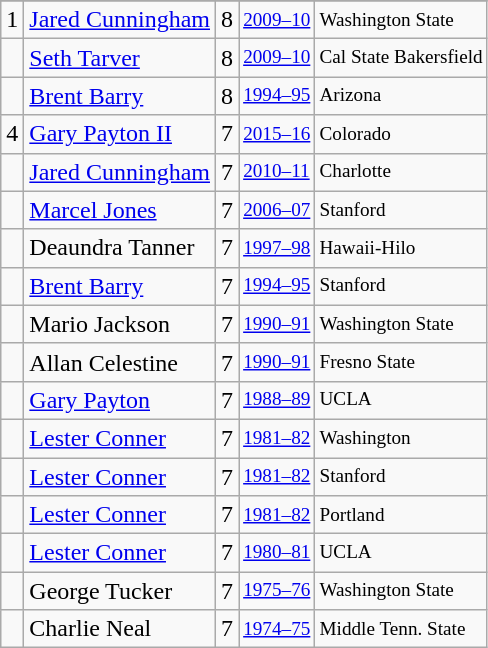<table class="wikitable">
<tr>
</tr>
<tr>
<td>1</td>
<td><a href='#'>Jared Cunningham</a></td>
<td>8</td>
<td style="font-size:80%;"><a href='#'>2009–10</a></td>
<td style="font-size:80%;">Washington State</td>
</tr>
<tr>
<td></td>
<td><a href='#'>Seth Tarver</a></td>
<td>8</td>
<td style="font-size:80%;"><a href='#'>2009–10</a></td>
<td style="font-size:80%;">Cal State Bakersfield</td>
</tr>
<tr>
<td></td>
<td><a href='#'>Brent Barry</a></td>
<td>8</td>
<td style="font-size:80%;"><a href='#'>1994–95</a></td>
<td style="font-size:80%;">Arizona</td>
</tr>
<tr>
<td>4</td>
<td><a href='#'>Gary Payton II</a></td>
<td>7</td>
<td style="font-size:80%;"><a href='#'>2015–16</a></td>
<td style="font-size:80%;">Colorado</td>
</tr>
<tr>
<td></td>
<td><a href='#'>Jared Cunningham</a></td>
<td>7</td>
<td style="font-size:80%;"><a href='#'>2010–11</a></td>
<td style="font-size:80%;">Charlotte</td>
</tr>
<tr>
<td></td>
<td><a href='#'>Marcel Jones</a></td>
<td>7</td>
<td style="font-size:80%;"><a href='#'>2006–07</a></td>
<td style="font-size:80%;">Stanford</td>
</tr>
<tr>
<td></td>
<td>Deaundra Tanner</td>
<td>7</td>
<td style="font-size:80%;"><a href='#'>1997–98</a></td>
<td style="font-size:80%;">Hawaii-Hilo</td>
</tr>
<tr>
<td></td>
<td><a href='#'>Brent Barry</a></td>
<td>7</td>
<td style="font-size:80%;"><a href='#'>1994–95</a></td>
<td style="font-size:80%;">Stanford</td>
</tr>
<tr>
<td></td>
<td>Mario Jackson</td>
<td>7</td>
<td style="font-size:80%;"><a href='#'>1990–91</a></td>
<td style="font-size:80%;">Washington State</td>
</tr>
<tr>
<td></td>
<td>Allan Celestine</td>
<td>7</td>
<td style="font-size:80%;"><a href='#'>1990–91</a></td>
<td style="font-size:80%;">Fresno State</td>
</tr>
<tr>
<td></td>
<td><a href='#'>Gary Payton</a></td>
<td>7</td>
<td style="font-size:80%;"><a href='#'>1988–89</a></td>
<td style="font-size:80%;">UCLA</td>
</tr>
<tr>
<td></td>
<td><a href='#'>Lester Conner</a></td>
<td>7</td>
<td style="font-size:80%;"><a href='#'>1981–82</a></td>
<td style="font-size:80%;">Washington</td>
</tr>
<tr>
<td></td>
<td><a href='#'>Lester Conner</a></td>
<td>7</td>
<td style="font-size:80%;"><a href='#'>1981–82</a></td>
<td style="font-size:80%;">Stanford</td>
</tr>
<tr>
<td></td>
<td><a href='#'>Lester Conner</a></td>
<td>7</td>
<td style="font-size:80%;"><a href='#'>1981–82</a></td>
<td style="font-size:80%;">Portland</td>
</tr>
<tr>
<td></td>
<td><a href='#'>Lester Conner</a></td>
<td>7</td>
<td style="font-size:80%;"><a href='#'>1980–81</a></td>
<td style="font-size:80%;">UCLA</td>
</tr>
<tr>
<td></td>
<td>George Tucker</td>
<td>7</td>
<td style="font-size:80%;"><a href='#'>1975–76</a></td>
<td style="font-size:80%;">Washington State</td>
</tr>
<tr>
<td></td>
<td>Charlie Neal</td>
<td>7</td>
<td style="font-size:80%;"><a href='#'>1974–75</a></td>
<td style="font-size:80%;">Middle Tenn. State</td>
</tr>
</table>
